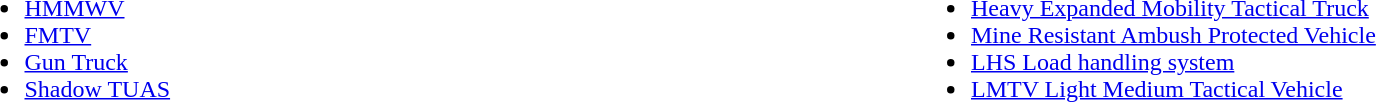<table style="width:100%;">
<tr valign=top>
<td style="width:50%;"><br><ul><li><a href='#'>HMMWV</a></li><li><a href='#'>FMTV</a></li><li><a href='#'>Gun Truck</a></li><li><a href='#'>Shadow TUAS</a></li></ul></td>
<td style="width:50%;"><br><ul><li><a href='#'>Heavy Expanded Mobility Tactical Truck</a></li><li><a href='#'>Mine Resistant Ambush Protected Vehicle</a></li><li><a href='#'>LHS Load handling system</a></li><li><a href='#'>LMTV Light Medium Tactical Vehicle</a></li></ul></td>
</tr>
</table>
